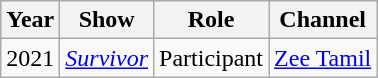<table Class ="wikitable sortable">
<tr>
<th>Year</th>
<th>Show</th>
<th>Role</th>
<th>Channel</th>
</tr>
<tr>
<td>2021</td>
<td><em><a href='#'>Survivor</a></em></td>
<td>Participant</td>
<td><a href='#'>Zee Tamil</a></td>
</tr>
</table>
